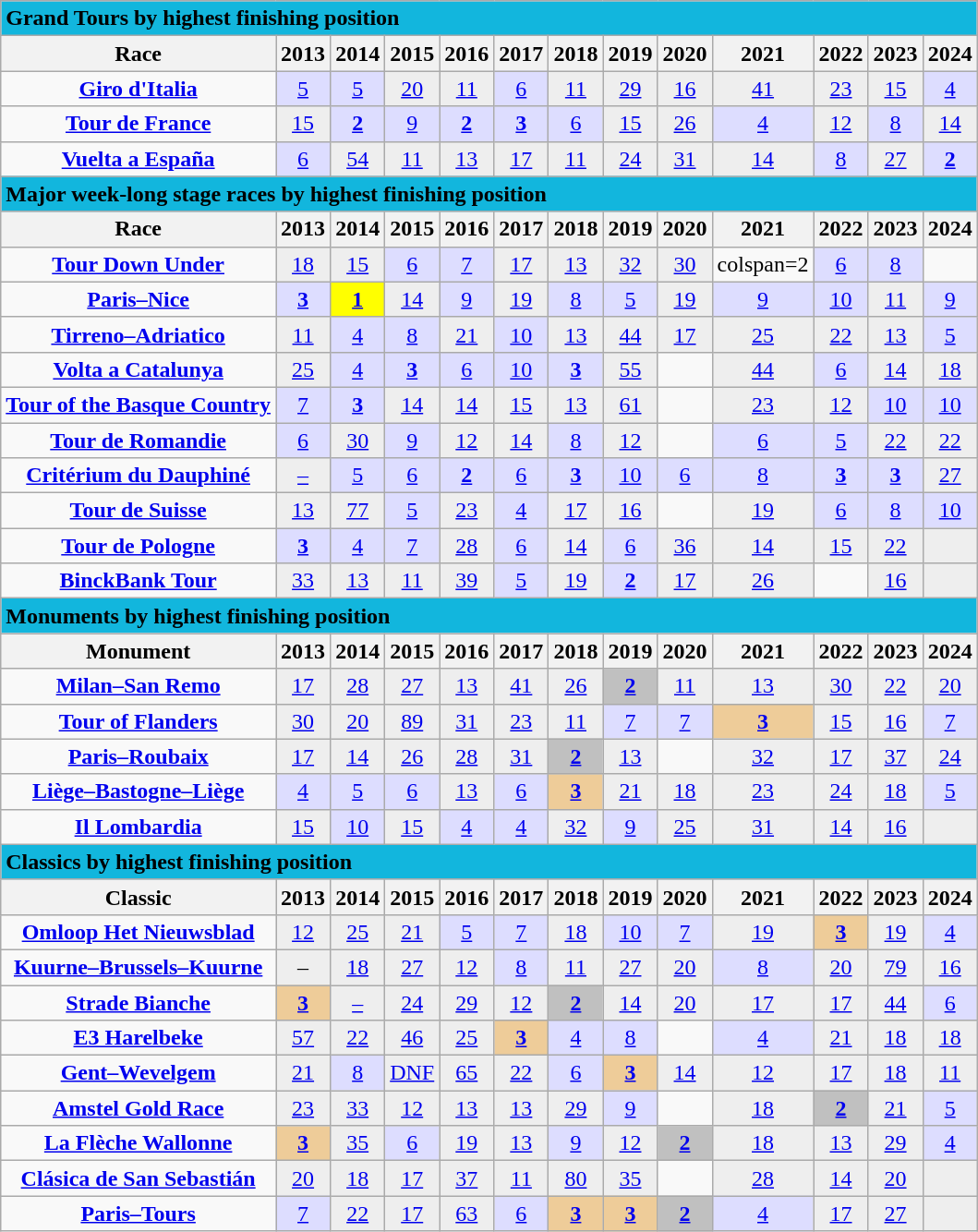<table class="wikitable">
<tr style="background:#eee;">
<td style="background:#12B6DD;" colspan=35><strong>Grand Tours by highest finishing position</strong></td>
</tr>
<tr>
<th>Race</th>
<th>2013</th>
<th>2014</th>
<th>2015</th>
<th>2016</th>
<th>2017</th>
<th>2018</th>
<th>2019</th>
<th>2020</th>
<th>2021</th>
<th>2022</th>
<th>2023</th>
<th>2024</th>
</tr>
<tr align="center">
<td><strong><a href='#'>Giro d'Italia</a></strong></td>
<td style="background:#ddf;"><a href='#'>5</a></td>
<td style="background:#ddf;"><a href='#'>5</a></td>
<td style="background:#eee;"><a href='#'>20</a></td>
<td style="background:#eee;"><a href='#'>11</a></td>
<td style="background:#ddf;"><a href='#'>6</a></td>
<td style="background:#eee;"><a href='#'>11</a></td>
<td style="background:#eee;"><a href='#'>29</a></td>
<td style="background:#eee;"><a href='#'>16</a></td>
<td style="background:#eee;"><a href='#'>41</a></td>
<td style="background:#eee;"><a href='#'>23</a></td>
<td style="background:#eee;"><a href='#'>15</a></td>
<td style="background:#ddf;"><a href='#'>4</a></td>
</tr>
<tr align="center">
<td><strong><a href='#'>Tour de France</a></strong></td>
<td style="background:#eee;"><a href='#'>15</a></td>
<td style="background:#ddf;"><a href='#'><strong>2</strong></a></td>
<td style="background:#ddf;"><a href='#'>9</a></td>
<td style="background:#ddf;"><a href='#'><strong>2</strong></a></td>
<td style="background:#ddf;"><a href='#'><strong>3</strong></a></td>
<td style="background:#ddf;"><a href='#'>6</a></td>
<td style="background:#eee;"><a href='#'>15</a></td>
<td style="background:#eee;"><a href='#'>26</a></td>
<td style="background:#ddf;"><a href='#'>4</a></td>
<td style="background:#eee;"><a href='#'>12</a></td>
<td style="background:#ddf;"><a href='#'>8</a></td>
<td style="background:#eee;"><a href='#'>14</a></td>
</tr>
<tr align="center">
<td><strong><a href='#'>Vuelta a España</a></strong></td>
<td style="background:#ddf;"><a href='#'>6</a></td>
<td style="background:#eee;"><a href='#'>54</a></td>
<td style="background:#eee;"><a href='#'>11</a></td>
<td style="background:#eee;"><a href='#'>13</a></td>
<td style="background:#eee;"><a href='#'>17</a></td>
<td style="background:#eee;"><a href='#'>11</a></td>
<td style="background:#eee;"><a href='#'>24</a></td>
<td style="background:#eee;"><a href='#'>31</a></td>
<td style="background:#eee;"><a href='#'>14</a></td>
<td style="background:#ddf;"><a href='#'>8</a></td>
<td style="background:#eee;"><a href='#'>27</a></td>
<td style="background:#ddf;"><a href='#'><strong>2</strong></a></td>
</tr>
<tr>
<td style="background:#12B6DD;" colspan=35><strong>Major week-long stage races by highest finishing position</strong></td>
</tr>
<tr>
<th>Race</th>
<th>2013</th>
<th>2014</th>
<th>2015</th>
<th>2016</th>
<th>2017</th>
<th>2018</th>
<th>2019</th>
<th>2020</th>
<th>2021</th>
<th>2022</th>
<th>2023</th>
<th>2024</th>
</tr>
<tr align="center">
<td><strong><a href='#'>Tour Down Under</a></strong></td>
<td style="background:#eee;"><a href='#'>18</a></td>
<td style="background:#eee;"><a href='#'>15</a></td>
<td style="background:#ddf;"><a href='#'>6</a></td>
<td style="background:#ddf;"><a href='#'>7</a></td>
<td style="background:#eee;"><a href='#'>17</a></td>
<td style="background:#eee;"><a href='#'>13</a></td>
<td style="background:#eee;"><a href='#'>32</a></td>
<td style="background:#eee;"><a href='#'>30</a></td>
<td>colspan=2 </td>
<td style="background:#ddf;"><a href='#'>6</a></td>
<td style="background:#ddf;"><a href='#'>8</a></td>
</tr>
<tr align="center">
<td><strong><a href='#'>Paris–Nice</a></strong></td>
<td style="background:#ddf;"><a href='#'><strong>3</strong></a></td>
<td style="background:yellow;"><a href='#'><strong>1</strong></a></td>
<td style="background:#eee;"><a href='#'>14</a></td>
<td style="background:#ddf;"><a href='#'>9</a></td>
<td style="background:#eee;"><a href='#'>19</a></td>
<td style="background:#ddf;"><a href='#'>8</a></td>
<td style="background:#ddf;"><a href='#'>5</a></td>
<td style="background:#eee;"><a href='#'>19</a></td>
<td style="background:#ddf;"><a href='#'>9</a></td>
<td style="background:#ddf;"><a href='#'>10</a></td>
<td style="background:#eee;"><a href='#'>11</a></td>
<td style="background:#ddf;"><a href='#'>9</a></td>
</tr>
<tr align="center">
<td><strong><a href='#'>Tirreno–Adriatico</a></strong></td>
<td style="background:#eee;"><a href='#'>11</a></td>
<td style="background:#ddf;"><a href='#'>4</a></td>
<td style="background:#ddf;"><a href='#'>8</a></td>
<td style="background:#eee;"><a href='#'>21</a></td>
<td style="background:#ddf;"><a href='#'>10</a></td>
<td style="background:#eee;"><a href='#'>13</a></td>
<td style="background:#eee;"><a href='#'>44</a></td>
<td style="background:#eee;"><a href='#'>17</a></td>
<td style="background:#eee;"><a href='#'>25</a></td>
<td style="background:#eee;"><a href='#'>22</a></td>
<td style="background:#eee;"><a href='#'>13</a></td>
<td style="background:#ddf;"><a href='#'>5</a></td>
</tr>
<tr align="center">
<td><strong><a href='#'>Volta a Catalunya</a></strong></td>
<td style="background:#eee;"><a href='#'>25</a></td>
<td style="background:#ddf;"><a href='#'>4</a></td>
<td style="background:#ddf;"><a href='#'><strong>3</strong></a></td>
<td style="background:#ddf;"><a href='#'>6</a></td>
<td style="background:#ddf;"><a href='#'>10</a></td>
<td style="background:#ddf;"><a href='#'><strong>3</strong></a></td>
<td style="background:#eee;"><a href='#'>55</a></td>
<td></td>
<td style="background:#eee;"><a href='#'>44</a></td>
<td style="background:#ddf;"><a href='#'>6</a></td>
<td style="background:#eee;"><a href='#'>14</a></td>
<td style="background:#eee;"><a href='#'>18</a></td>
</tr>
<tr align="center">
<td><strong><a href='#'>Tour of the Basque Country</a></strong></td>
<td style="background:#ddf;"><a href='#'>7</a></td>
<td style="background:#ddf;"><a href='#'><strong>3</strong></a></td>
<td style="background:#eee;"><a href='#'>14</a></td>
<td style="background:#eee;"><a href='#'>14</a></td>
<td style="background:#eee;"><a href='#'>15</a></td>
<td style="background:#eee;"><a href='#'>13</a></td>
<td style="background:#eee;"><a href='#'>61</a></td>
<td></td>
<td style="background:#eee;"><a href='#'>23</a></td>
<td style="background:#eee;"><a href='#'>12</a></td>
<td style="background:#ddf;"><a href='#'>10</a></td>
<td style="background:#ddf;"><a href='#'>10</a></td>
</tr>
<tr align="center">
<td><strong><a href='#'>Tour de Romandie</a></strong></td>
<td style="background:#ddf;"><a href='#'>6</a></td>
<td style="background:#eee;"><a href='#'>30</a></td>
<td style="background:#ddf;"><a href='#'>9</a></td>
<td style="background:#eee;"><a href='#'>12</a></td>
<td style="background:#eee;"><a href='#'>14</a></td>
<td style="background:#ddf;"><a href='#'>8</a></td>
<td style="background:#eee;"><a href='#'>12</a></td>
<td></td>
<td style="background:#ddf;"><a href='#'>6</a></td>
<td style="background:#ddf;"><a href='#'>5</a></td>
<td style="background:#eee;"><a href='#'>22</a></td>
<td style="background:#eee;"><a href='#'>22</a></td>
</tr>
<tr align="center">
<td><strong><a href='#'>Critérium du Dauphiné</a></strong></td>
<td style="background:#eee;"><a href='#'>–</a></td>
<td style="background:#ddf;"><a href='#'>5</a></td>
<td style="background:#ddf;"><a href='#'>6</a></td>
<td style="background:#ddf;"><a href='#'><strong>2</strong></a></td>
<td style="background:#ddf;"><a href='#'>6</a></td>
<td style="background:#ddf;"><a href='#'><strong>3</strong></a></td>
<td style="background:#ddf;"><a href='#'>10</a></td>
<td style="background:#ddf;"><a href='#'>6</a></td>
<td style="background:#ddf;"><a href='#'>8</a></td>
<td style="background:#ddf;"><a href='#'><strong>3</strong></a></td>
<td style="background:#ddf;"><a href='#'><strong>3</strong></a></td>
<td style="background:#eee;"><a href='#'>27</a></td>
</tr>
<tr align="center">
<td><strong><a href='#'>Tour de Suisse</a></strong></td>
<td style="background:#eee;"><a href='#'>13</a></td>
<td style="background:#eee;"><a href='#'>77</a></td>
<td style="background:#ddf;"><a href='#'>5</a></td>
<td style="background:#eee;"><a href='#'>23</a></td>
<td style="background:#ddf;"><a href='#'>4</a></td>
<td style="background:#eee;"><a href='#'>17</a></td>
<td style="background:#eee;"><a href='#'>16</a></td>
<td></td>
<td style="background:#eee;"><a href='#'>19</a></td>
<td style="background:#ddf;"><a href='#'>6</a></td>
<td style="background:#ddf;"><a href='#'>8</a></td>
<td style="background:#ddf;"><a href='#'>10</a></td>
</tr>
<tr align="center">
<td><strong><a href='#'>Tour de Pologne</a></strong></td>
<td style="background:#ddf;"><a href='#'><strong>3</strong></a></td>
<td style="background:#ddf;"><a href='#'>4</a></td>
<td style="background:#ddf;"><a href='#'>7</a></td>
<td style="background:#eee;"><a href='#'>28</a></td>
<td style="background:#ddf;"><a href='#'>6</a></td>
<td style="background:#eee;"><a href='#'>14</a></td>
<td style="background:#ddf;"><a href='#'>6</a></td>
<td style="background:#eee;"><a href='#'>36</a></td>
<td style="background:#eee;"><a href='#'>14</a></td>
<td style="background:#eee;"><a href='#'>15</a></td>
<td style="background:#eee;"><a href='#'>22</a></td>
<td style="background:#eee;"></td>
</tr>
<tr align="center">
<td><strong><a href='#'>BinckBank Tour</a></strong></td>
<td style="background:#eee;"><a href='#'>33</a></td>
<td style="background:#eee;"><a href='#'>13</a></td>
<td style="background:#eee;"><a href='#'>11</a></td>
<td style="background:#eee;"><a href='#'>39</a></td>
<td style="background:#ddf;"><a href='#'>5</a></td>
<td style="background:#eee;"><a href='#'>19</a></td>
<td style="background:#ddf;"><a href='#'><strong>2</strong></a></td>
<td style="background:#eee;"><a href='#'>17</a></td>
<td style="background:#eee;"><a href='#'>26</a></td>
<td></td>
<td style="background:#eee;"><a href='#'>16</a></td>
<td style="background:#eee;"></td>
</tr>
<tr>
<td style="background:#12B6DD;" colspan=35><strong>Monuments by highest finishing position</strong></td>
</tr>
<tr>
<th>Monument</th>
<th>2013</th>
<th>2014</th>
<th>2015</th>
<th>2016</th>
<th>2017</th>
<th>2018</th>
<th>2019</th>
<th>2020</th>
<th>2021</th>
<th>2022</th>
<th>2023</th>
<th>2024</th>
</tr>
<tr align="center">
<td><strong><a href='#'>Milan–San Remo</a></strong></td>
<td style="background:#eee;"><a href='#'>17</a></td>
<td style="background:#eee;"><a href='#'>28</a></td>
<td style="background:#eee;"><a href='#'>27</a></td>
<td style="background:#eee;"><a href='#'>13</a></td>
<td style="background:#eee;"><a href='#'>41</a></td>
<td style="background:#eee;"><a href='#'>26</a></td>
<td style="background:silver;"><a href='#'><strong>2</strong></a></td>
<td style="background:#eee;"><a href='#'>11</a></td>
<td style="background:#eee;"><a href='#'>13</a></td>
<td style="background:#eee;"><a href='#'>30</a></td>
<td style="background:#eee;"><a href='#'>22</a></td>
<td style="background:#eee;"><a href='#'>20</a></td>
</tr>
<tr align="center">
<td><strong><a href='#'>Tour of Flanders</a></strong></td>
<td style="background:#eee;"><a href='#'>30</a></td>
<td style="background:#eee;"><a href='#'>20</a></td>
<td style="background:#eee;"><a href='#'>89</a></td>
<td style="background:#eee;"><a href='#'>31</a></td>
<td style="background:#eee;"><a href='#'>23</a></td>
<td style="background:#eee;"><a href='#'>11</a></td>
<td style="background:#ddf;"><a href='#'>7</a></td>
<td style="background:#ddf;"><a href='#'>7</a></td>
<td style="background:#ec9;"><a href='#'><strong>3</strong></a></td>
<td style="background:#eee;"><a href='#'>15</a></td>
<td style="background:#eee;"><a href='#'>16</a></td>
<td style="background:#ddf;"><a href='#'>7</a></td>
</tr>
<tr align="center">
<td><strong><a href='#'>Paris–Roubaix</a></strong></td>
<td style="background:#eee;"><a href='#'>17</a></td>
<td style="background:#eee;"><a href='#'>14</a></td>
<td style="background:#eee;"><a href='#'>26</a></td>
<td style="background:#eee;"><a href='#'>28</a></td>
<td style="background:#eee;"><a href='#'>31</a></td>
<td style="background:silver;"><a href='#'><strong>2</strong></a></td>
<td style="background:#eee;"><a href='#'>13</a></td>
<td></td>
<td style="background:#eee;"><a href='#'>32</a></td>
<td style="background:#eee;"><a href='#'>17</a></td>
<td style="background:#eee;"><a href='#'>37</a></td>
<td style="background:#eee;"><a href='#'>24</a></td>
</tr>
<tr align="center">
<td><strong><a href='#'>Liège–Bastogne–Liège</a></strong></td>
<td style="background:#ddf;"><a href='#'>4</a></td>
<td style="background:#ddf;"><a href='#'>5</a></td>
<td style="background:#ddf;"><a href='#'>6</a></td>
<td style="background:#eee;"><a href='#'>13</a></td>
<td style="background:#ddf;"><a href='#'>6</a></td>
<td style="background:#ec9;"><a href='#'><strong>3</strong></a></td>
<td style="background:#eee;"><a href='#'>21</a></td>
<td style="background:#eee;"><a href='#'>18</a></td>
<td style="background:#eee;"><a href='#'>23</a></td>
<td style="background:#eee;"><a href='#'>24</a></td>
<td style="background:#eee;"><a href='#'>18</a></td>
<td style="background:#ddf;"><a href='#'>5</a></td>
</tr>
<tr align="center">
<td><strong><a href='#'>Il Lombardia</a></strong></td>
<td style="background:#eee;"><a href='#'>15</a></td>
<td style="background:#ddf;"><a href='#'>10</a></td>
<td style="background:#eee;"><a href='#'>15</a></td>
<td style="background:#ddf;"><a href='#'>4</a></td>
<td style="background:#ddf;"><a href='#'>4</a></td>
<td style="background:#eee;"><a href='#'>32</a></td>
<td style="background:#ddf;"><a href='#'>9</a></td>
<td style="background:#eee;"><a href='#'>25</a></td>
<td style="background:#eee;"><a href='#'>31</a></td>
<td style="background:#eee;"><a href='#'>14</a></td>
<td style="background:#eee;"><a href='#'>16</a></td>
<td style="background:#eee;"></td>
</tr>
<tr>
<td style="background:#12B6DD;" colspan=35><strong>Classics by highest finishing position</strong></td>
</tr>
<tr>
<th>Classic</th>
<th>2013</th>
<th>2014</th>
<th>2015</th>
<th>2016</th>
<th>2017</th>
<th>2018</th>
<th>2019</th>
<th>2020</th>
<th>2021</th>
<th>2022</th>
<th>2023</th>
<th>2024</th>
</tr>
<tr align="center">
<td><strong><a href='#'>Omloop Het Nieuwsblad</a></strong></td>
<td style="background:#eee;"><a href='#'>12</a></td>
<td style="background:#eee;"><a href='#'>25</a></td>
<td style="background:#eee;"><a href='#'>21</a></td>
<td style="background:#ddf;"><a href='#'>5</a></td>
<td style="background:#ddf;"><a href='#'>7</a></td>
<td style="background:#eee;"><a href='#'>18</a></td>
<td style="background:#ddf;"><a href='#'>10</a></td>
<td style="background:#ddf;"><a href='#'>7</a></td>
<td style="background:#eee;"><a href='#'>19</a></td>
<td style="background:#ec9;"><a href='#'><strong>3</strong></a></td>
<td style="background:#eee;"><a href='#'>19</a></td>
<td style="background:#ddf;"><a href='#'>4</a></td>
</tr>
<tr align="center">
<td><strong><a href='#'>Kuurne–Brussels–Kuurne</a></strong></td>
<td style="background:#eee;">–</td>
<td style="background:#eee;"><a href='#'>18</a></td>
<td style="background:#eee;"><a href='#'>27</a></td>
<td style="background:#eee;"><a href='#'>12</a></td>
<td style="background:#ddf;"><a href='#'>8</a></td>
<td style="background:#eee;"><a href='#'>11</a></td>
<td style="background:#eee;"><a href='#'>27</a></td>
<td style="background:#eee;"><a href='#'>20</a></td>
<td style="background:#ddf;"><a href='#'>8</a></td>
<td style="background:#eee;"><a href='#'>20</a></td>
<td style="background:#eee;"><a href='#'>79</a></td>
<td style="background:#eee;"><a href='#'>16</a></td>
</tr>
<tr align="center">
<td><strong><a href='#'>Strade Bianche</a></strong></td>
<td style="background:#ec9;"><a href='#'><strong>3</strong></a></td>
<td style="background:#eee;"><a href='#'>–</a></td>
<td style="background:#eee;"><a href='#'>24</a></td>
<td style="background:#eee;"><a href='#'>29</a></td>
<td style="background:#eee;"><a href='#'>12</a></td>
<td style="background:silver;"><a href='#'><strong>2</strong></a></td>
<td style="background:#eee;"><a href='#'>14</a></td>
<td style="background:#eee;"><a href='#'>20</a></td>
<td style="background:#eee;"><a href='#'>17</a></td>
<td style="background:#eee;"><a href='#'>17</a></td>
<td style="background:#eee;"><a href='#'>44</a></td>
<td style="background:#ddf;"><a href='#'>6</a></td>
</tr>
<tr align="center">
<td><strong><a href='#'>E3 Harelbeke</a></strong></td>
<td style="background:#eee;"><a href='#'>57</a></td>
<td style="background:#eee;"><a href='#'>22</a></td>
<td style="background:#eee;"><a href='#'>46</a></td>
<td style="background:#eee;"><a href='#'>25</a></td>
<td style="background:#ec9;"><a href='#'><strong>3</strong></a></td>
<td style="background:#ddf;"><a href='#'>4</a></td>
<td style="background:#ddf;"><a href='#'>8</a></td>
<td></td>
<td style="background:#ddf;"><a href='#'>4</a></td>
<td style="background:#eee;"><a href='#'>21</a></td>
<td style="background:#eee;"><a href='#'>18</a></td>
<td style="background:#eee;"><a href='#'>18</a></td>
</tr>
<tr align="center">
<td><strong><a href='#'>Gent–Wevelgem</a></strong></td>
<td style="background:#eee;"><a href='#'>21</a></td>
<td style="background:#ddf;"><a href='#'>8</a></td>
<td style="background:#eee;"><a href='#'>DNF</a></td>
<td style="background:#eee;"><a href='#'>65</a></td>
<td style="background:#eee;"><a href='#'>22</a></td>
<td style="background:#ddf;"><a href='#'>6</a></td>
<td style="background:#ec9;"><a href='#'><strong>3</strong></a></td>
<td style="background:#eee;"><a href='#'>14</a></td>
<td style="background:#eee;"><a href='#'>12</a></td>
<td style="background:#eee;"><a href='#'>17</a></td>
<td style="background:#eee;"><a href='#'>18</a></td>
<td style="background:#eee;"><a href='#'>11</a></td>
</tr>
<tr align="center">
<td><strong><a href='#'>Amstel Gold Race</a></strong></td>
<td style="background:#eee;"><a href='#'>23</a></td>
<td style="background:#eee;"><a href='#'>33</a></td>
<td style="background:#eee;"><a href='#'>12</a></td>
<td style="background:#eee;"><a href='#'>13</a></td>
<td style="background:#eee;"><a href='#'>13</a></td>
<td style="background:#eee;"><a href='#'>29</a></td>
<td style="background:#ddf;"><a href='#'>9</a></td>
<td></td>
<td style="background:#eee;"><a href='#'>18</a></td>
<td style="background:silver;"><a href='#'><strong>2</strong></a></td>
<td style="background:#eee;"><a href='#'>21</a></td>
<td style="background:#ddf;"><a href='#'>5</a></td>
</tr>
<tr align="center">
<td><strong><a href='#'>La Flèche Wallonne</a></strong></td>
<td style="background:#ec9;"><a href='#'><strong>3</strong></a></td>
<td style="background:#eee;"><a href='#'>35</a></td>
<td style="background:#ddf;"><a href='#'>6</a></td>
<td style="background:#eee;"><a href='#'>19</a></td>
<td style="background:#eee;"><a href='#'>13</a></td>
<td style="background:#ddf;"><a href='#'>9</a></td>
<td style="background:#eee;"><a href='#'>12</a></td>
<td style="background:silver;"><a href='#'><strong>2</strong></a></td>
<td style="background:#eee;"><a href='#'>18</a></td>
<td style="background:#eee;"><a href='#'>13</a></td>
<td style="background:#eee;"><a href='#'>29</a></td>
<td style="background:#ddf;"><a href='#'>4</a></td>
</tr>
<tr align="center">
<td><strong><a href='#'>Clásica de San Sebastián</a></strong></td>
<td style="background:#eee;"><a href='#'>20</a></td>
<td style="background:#eee;"><a href='#'>18</a></td>
<td style="background:#eee;"><a href='#'>17</a></td>
<td style="background:#eee;"><a href='#'>37</a></td>
<td style="background:#eee;"><a href='#'>11</a></td>
<td style="background:#eee;"><a href='#'>80</a></td>
<td style="background:#eee;"><a href='#'>35</a></td>
<td></td>
<td style="background:#eee;"><a href='#'>28</a></td>
<td style="background:#eee;"><a href='#'>14</a></td>
<td style="background:#eee;"><a href='#'>20</a></td>
<td style="background:#eee;"></td>
</tr>
<tr align="center">
<td><strong><a href='#'>Paris–Tours</a></strong></td>
<td style="background:#ddf;"><a href='#'>7</a></td>
<td style="background:#eee;"><a href='#'>22</a></td>
<td style="background:#eee;"><a href='#'>17</a></td>
<td style="background:#eee;"><a href='#'>63</a></td>
<td style="background:#ddf;"><a href='#'>6</a></td>
<td style="background:#ec9;"><a href='#'><strong>3</strong></a></td>
<td style="background:#ec9;"><a href='#'><strong>3</strong></a></td>
<td style="background:silver;"><a href='#'><strong>2</strong></a></td>
<td style="background:#ddf;"><a href='#'>4</a></td>
<td style="background:#eee;"><a href='#'>17</a></td>
<td style="background:#eee;"><a href='#'>27</a></td>
<td style="background:#eee;"></td>
</tr>
</table>
